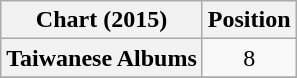<table class="wikitable plainrowheaders">
<tr>
<th>Chart (2015)</th>
<th>Position</th>
</tr>
<tr>
<th scope="row">Taiwanese Albums</th>
<td style="text-align:center;">8</td>
</tr>
<tr>
</tr>
</table>
